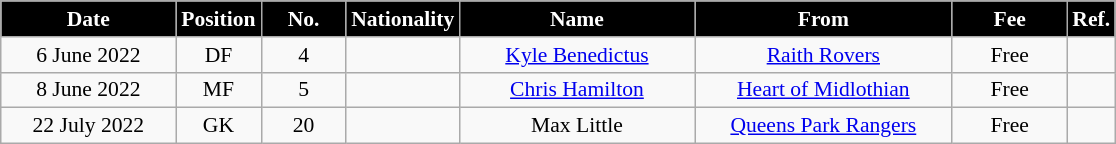<table class="wikitable"  style="text-align:center; font-size:90%; ">
<tr>
<th style="background:#000000; color:white; width:110px;">Date</th>
<th style="background:#000000; color:white; width:50px;">Position</th>
<th style="background:#000000; color:white; width:50px;">No.</th>
<th style="background:#000000; color:white; width:50px;">Nationality</th>
<th style="background:#000000; color:white; width:150px;">Name</th>
<th style="background:#000000; color:white; width:165px;">From</th>
<th style="background:#000000; color:white; width:70px;">Fee</th>
<th style="background:#000000; color:white; width:25px;">Ref.</th>
</tr>
<tr>
<td>6 June 2022</td>
<td>DF</td>
<td>4</td>
<td></td>
<td><a href='#'>Kyle Benedictus</a></td>
<td><a href='#'>Raith Rovers</a></td>
<td>Free</td>
<td></td>
</tr>
<tr>
<td>8 June 2022</td>
<td>MF</td>
<td>5</td>
<td></td>
<td><a href='#'>Chris Hamilton</a></td>
<td><a href='#'>Heart of Midlothian</a></td>
<td>Free</td>
<td></td>
</tr>
<tr>
<td>22 July 2022</td>
<td>GK</td>
<td>20</td>
<td></td>
<td>Max Little</td>
<td><a href='#'>Queens Park Rangers</a></td>
<td>Free</td>
<td></td>
</tr>
</table>
